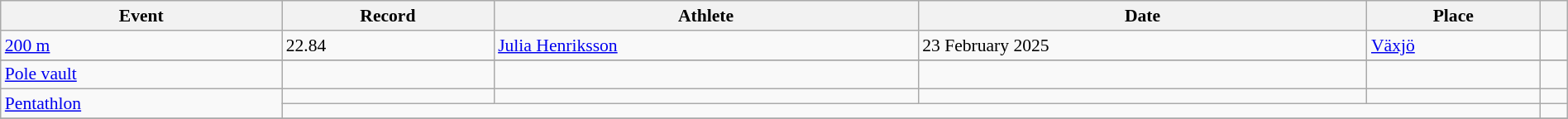<table class="wikitable sortable" style="font-size:90%; width: 100%;">
<tr>
<th>Event</th>
<th>Record</th>
<th>Athlete</th>
<th>Date</th>
<th>Place</th>
<th></th>
</tr>
<tr>
<td><a href='#'>200 m</a></td>
<td>22.84 </td>
<td><a href='#'>Julia Henriksson</a></td>
<td>23 February 2025</td>
<td><a href='#'>Växjö</a></td>
<td></td>
</tr>
<tr>
</tr>
<tr>
<td><a href='#'>Pole vault</a></td>
<td></td>
<td></td>
<td></td>
<td></td>
<td></td>
</tr>
<tr>
<td rowspan=2><a href='#'>Pentathlon</a></td>
<td></td>
<td></td>
<td></td>
<td></td>
<td></td>
</tr>
<tr>
<td colspan=4></td>
<td></td>
</tr>
<tr>
</tr>
</table>
